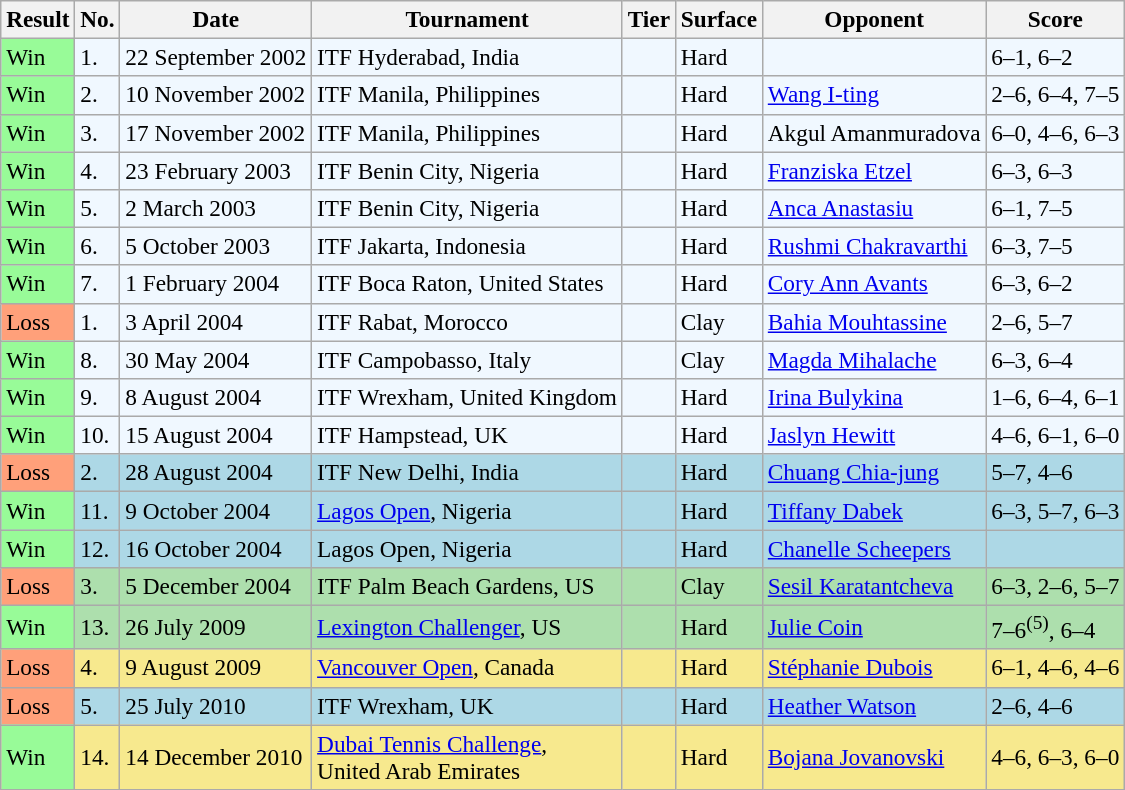<table class="sortable wikitable" style="font-size:97%;">
<tr>
<th>Result</th>
<th>No.</th>
<th>Date</th>
<th>Tournament</th>
<th>Tier</th>
<th>Surface</th>
<th>Opponent</th>
<th class="unsortable">Score</th>
</tr>
<tr bgcolor="#f0f8ff">
<td bgcolor="98FB98">Win</td>
<td>1.</td>
<td>22 September 2002</td>
<td>ITF Hyderabad, India</td>
<td></td>
<td>Hard</td>
<td></td>
<td>6–1, 6–2</td>
</tr>
<tr bgcolor="#f0f8ff">
<td bgcolor="98FB98">Win</td>
<td>2.</td>
<td>10 November 2002</td>
<td>ITF Manila, Philippines</td>
<td></td>
<td>Hard</td>
<td> <a href='#'>Wang I-ting</a></td>
<td>2–6, 6–4, 7–5</td>
</tr>
<tr bgcolor="#f0f8ff">
<td bgcolor="98FB98">Win</td>
<td>3.</td>
<td>17 November 2002</td>
<td>ITF Manila, Philippines</td>
<td></td>
<td>Hard</td>
<td> Akgul Amanmuradova</td>
<td>6–0, 4–6, 6–3</td>
</tr>
<tr bgcolor="#f0f8ff">
<td bgcolor="98FB98">Win</td>
<td>4.</td>
<td>23 February 2003</td>
<td>ITF Benin City, Nigeria</td>
<td></td>
<td>Hard</td>
<td> <a href='#'>Franziska Etzel</a></td>
<td>6–3, 6–3</td>
</tr>
<tr bgcolor="#f0f8ff">
<td bgcolor="98FB98">Win</td>
<td>5.</td>
<td>2 March 2003</td>
<td>ITF Benin City, Nigeria</td>
<td></td>
<td>Hard</td>
<td> <a href='#'>Anca Anastasiu</a></td>
<td>6–1, 7–5</td>
</tr>
<tr bgcolor="#f0f8ff">
<td bgcolor="98FB98">Win</td>
<td>6.</td>
<td>5 October 2003</td>
<td>ITF Jakarta, Indonesia</td>
<td></td>
<td>Hard</td>
<td> <a href='#'>Rushmi Chakravarthi</a></td>
<td>6–3, 7–5</td>
</tr>
<tr bgcolor="#f0f8ff">
<td bgcolor="98FB98">Win</td>
<td>7.</td>
<td>1 February 2004</td>
<td>ITF Boca Raton, United States</td>
<td></td>
<td>Hard</td>
<td> <a href='#'>Cory Ann Avants</a></td>
<td>6–3, 6–2</td>
</tr>
<tr bgcolor="#f0f8ff">
<td bgcolor="FFA07A">Loss</td>
<td>1.</td>
<td>3 April 2004</td>
<td>ITF Rabat, Morocco</td>
<td></td>
<td>Clay</td>
<td> <a href='#'>Bahia Mouhtassine</a></td>
<td>2–6, 5–7</td>
</tr>
<tr bgcolor="#f0f8ff">
<td bgcolor="98FB98">Win</td>
<td>8.</td>
<td>30 May 2004</td>
<td>ITF Campobasso, Italy</td>
<td></td>
<td>Clay</td>
<td> <a href='#'>Magda Mihalache</a></td>
<td>6–3, 6–4</td>
</tr>
<tr bgcolor="#f0f8ff">
<td bgcolor="98FB98">Win</td>
<td>9.</td>
<td>8 August 2004</td>
<td>ITF Wrexham, United Kingdom</td>
<td></td>
<td>Hard</td>
<td> <a href='#'>Irina Bulykina</a></td>
<td>1–6, 6–4, 6–1</td>
</tr>
<tr bgcolor="#f0f8ff">
<td bgcolor="98FB98">Win</td>
<td>10.</td>
<td>15 August 2004</td>
<td>ITF Hampstead, UK</td>
<td></td>
<td>Hard</td>
<td> <a href='#'>Jaslyn Hewitt</a></td>
<td>4–6, 6–1, 6–0</td>
</tr>
<tr bgcolor=lightblue>
<td bgcolor="FFA07A">Loss</td>
<td>2.</td>
<td>28 August 2004</td>
<td>ITF New Delhi, India</td>
<td></td>
<td>Hard</td>
<td> <a href='#'>Chuang Chia-jung</a></td>
<td>5–7, 4–6</td>
</tr>
<tr bgcolor=lightblue>
<td bgcolor="98FB98">Win</td>
<td>11.</td>
<td>9 October 2004</td>
<td><a href='#'>Lagos Open</a>, Nigeria</td>
<td></td>
<td>Hard</td>
<td> <a href='#'>Tiffany Dabek</a></td>
<td>6–3, 5–7, 6–3</td>
</tr>
<tr bgcolor=lightblue>
<td bgcolor="98FB98">Win</td>
<td>12.</td>
<td>16 October 2004</td>
<td>Lagos Open, Nigeria</td>
<td></td>
<td>Hard</td>
<td> <a href='#'>Chanelle Scheepers</a></td>
<td></td>
</tr>
<tr bgcolor=ADDFAD>
<td bgcolor="FFA07A">Loss</td>
<td>3.</td>
<td>5 December 2004</td>
<td>ITF Palm Beach Gardens, US</td>
<td></td>
<td>Clay</td>
<td> <a href='#'>Sesil Karatantcheva</a></td>
<td>6–3, 2–6, 5–7</td>
</tr>
<tr bgcolor=ADDFAD>
<td bgcolor="98FB98">Win</td>
<td>13.</td>
<td>26 July 2009</td>
<td><a href='#'>Lexington Challenger</a>, US</td>
<td></td>
<td>Hard</td>
<td> <a href='#'>Julie Coin</a></td>
<td>7–6<sup>(5)</sup>, 6–4</td>
</tr>
<tr bgcolor=F7E98E>
<td bgcolor="FFA07A">Loss</td>
<td>4.</td>
<td>9 August 2009</td>
<td><a href='#'>Vancouver Open</a>, Canada</td>
<td></td>
<td>Hard</td>
<td> <a href='#'>Stéphanie Dubois</a></td>
<td>6–1, 4–6, 4–6</td>
</tr>
<tr bgcolor=lightblue>
<td bgcolor="FFA07A">Loss</td>
<td>5.</td>
<td>25 July 2010</td>
<td>ITF Wrexham, UK</td>
<td></td>
<td>Hard</td>
<td> <a href='#'>Heather Watson</a></td>
<td>2–6, 4–6</td>
</tr>
<tr bgcolor="#F7E98E">
<td bgcolor="98FB98">Win</td>
<td>14.</td>
<td>14 December 2010</td>
<td><a href='#'>Dubai Tennis Challenge</a>, <br>United Arab Emirates</td>
<td></td>
<td>Hard</td>
<td> <a href='#'>Bojana Jovanovski</a></td>
<td>4–6, 6–3, 6–0</td>
</tr>
</table>
